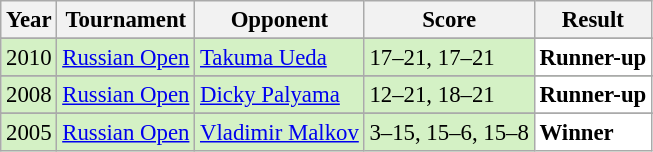<table class="sortable wikitable" style="font-size: 95%;">
<tr>
<th>Year</th>
<th>Tournament</th>
<th>Opponent</th>
<th>Score</th>
<th>Result</th>
</tr>
<tr>
</tr>
<tr style="background:#D4F1C5">
<td align="center">2010</td>
<td align="left"><a href='#'>Russian Open</a></td>
<td align="left"> <a href='#'>Takuma Ueda</a></td>
<td align="left">17–21, 17–21</td>
<td style="text-align:left; background:white"> <strong>Runner-up</strong></td>
</tr>
<tr>
</tr>
<tr style="background:#D4F1C5">
<td align="center">2008</td>
<td align="left"><a href='#'>Russian Open</a></td>
<td align="left"> <a href='#'>Dicky Palyama</a></td>
<td align="left">12–21, 18–21</td>
<td style="text-align:left; background:white"> <strong>Runner-up</strong></td>
</tr>
<tr>
</tr>
<tr style="background:#D4F1C5">
<td align="center">2005</td>
<td align="left"><a href='#'>Russian Open</a></td>
<td align="left"> <a href='#'>Vladimir Malkov</a></td>
<td align="left">3–15, 15–6, 15–8</td>
<td style="text-align:left; background:white"> <strong>Winner</strong></td>
</tr>
</table>
